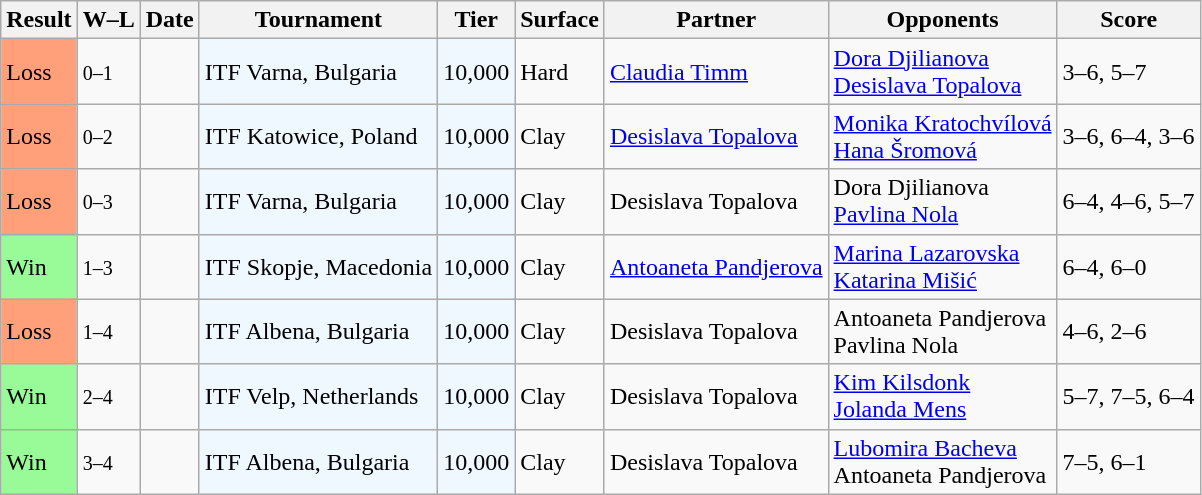<table class="sortable wikitable">
<tr>
<th>Result</th>
<th class="unsortable">W–L</th>
<th>Date</th>
<th>Tournament</th>
<th>Tier</th>
<th>Surface</th>
<th>Partner</th>
<th>Opponents</th>
<th class="unsortable">Score</th>
</tr>
<tr>
<td style="background:#ffa07a;">Loss</td>
<td><small>0–1</small></td>
<td></td>
<td style="background:#f0f8ff;">ITF Varna, Bulgaria</td>
<td style="background:#f0f8ff;">10,000</td>
<td>Hard</td>
<td> <a href='#'>Claudia Timm</a></td>
<td> <a href='#'>Dora Djilianova</a><br>  <a href='#'>Desislava Topalova</a></td>
<td>3–6, 5–7</td>
</tr>
<tr>
<td style="background:#ffa07a;">Loss</td>
<td><small>0–2</small></td>
<td></td>
<td style="background:#f0f8ff;">ITF Katowice, Poland</td>
<td style="background:#f0f8ff;">10,000</td>
<td>Clay</td>
<td> <a href='#'>Desislava Topalova</a></td>
<td> <a href='#'>Monika Kratochvílová</a><br> <a href='#'>Hana Šromová</a></td>
<td>3–6, 6–4, 3–6</td>
</tr>
<tr>
<td style="background:#ffa07a;">Loss</td>
<td><small>0–3</small></td>
<td></td>
<td style="background:#f0f8ff;">ITF Varna, Bulgaria</td>
<td style="background:#f0f8ff;">10,000</td>
<td>Clay</td>
<td> Desislava Topalova</td>
<td> Dora Djilianova<br> <a href='#'>Pavlina Nola</a></td>
<td>6–4, 4–6, 5–7</td>
</tr>
<tr>
<td style="background:#98fb98;">Win</td>
<td><small>1–3</small></td>
<td></td>
<td style="background:#f0f8ff;">ITF Skopje, Macedonia</td>
<td style="background:#f0f8ff;">10,000</td>
<td>Clay</td>
<td> <a href='#'>Antoaneta Pandjerova</a></td>
<td> <a href='#'>Marina Lazarovska</a> <br>  <a href='#'>Katarina Mišić</a></td>
<td>6–4, 6–0</td>
</tr>
<tr>
<td style="background:#ffa07a;">Loss</td>
<td><small>1–4</small></td>
<td></td>
<td style="background:#f0f8ff;">ITF Albena, Bulgaria</td>
<td style="background:#f0f8ff;">10,000</td>
<td>Clay</td>
<td> Desislava Topalova</td>
<td> Antoaneta Pandjerova<br> Pavlina Nola</td>
<td>4–6, 2–6</td>
</tr>
<tr>
<td style="background:#98fb98;">Win</td>
<td><small>2–4</small></td>
<td></td>
<td style="background:#f0f8ff;">ITF Velp, Netherlands</td>
<td style="background:#f0f8ff;">10,000</td>
<td>Clay</td>
<td> Desislava Topalova</td>
<td> <a href='#'>Kim Kilsdonk</a> <br> <a href='#'>Jolanda Mens</a></td>
<td>5–7, 7–5, 6–4</td>
</tr>
<tr>
<td style="background:#98fb98;">Win</td>
<td><small>3–4</small></td>
<td></td>
<td style="background:#f0f8ff;">ITF Albena, Bulgaria</td>
<td style="background:#f0f8ff;">10,000</td>
<td>Clay</td>
<td> Desislava Topalova</td>
<td> <a href='#'>Lubomira Bacheva</a><br> Antoaneta Pandjerova</td>
<td>7–5, 6–1</td>
</tr>
</table>
